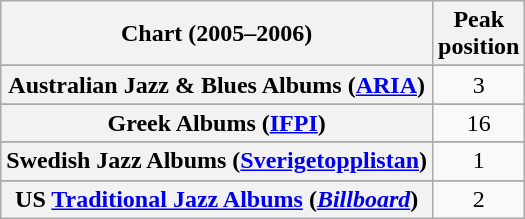<table class="wikitable sortable plainrowheaders" style="text-align:center">
<tr>
<th scope="col">Chart (2005–2006)</th>
<th scope="col">Peak<br>position</th>
</tr>
<tr>
</tr>
<tr>
<th scope="row">Australian Jazz & Blues Albums (<a href='#'>ARIA</a>)</th>
<td>3</td>
</tr>
<tr>
</tr>
<tr>
</tr>
<tr>
</tr>
<tr>
</tr>
<tr>
<th scope="row">Greek Albums (<a href='#'>IFPI</a>)</th>
<td>16</td>
</tr>
<tr>
</tr>
<tr>
</tr>
<tr>
</tr>
<tr>
</tr>
<tr>
<th scope="row">Swedish Jazz Albums (<a href='#'>Sverigetopplistan</a>)</th>
<td>1</td>
</tr>
<tr>
</tr>
<tr>
</tr>
<tr>
</tr>
<tr>
</tr>
<tr>
</tr>
<tr>
<th scope="row">US <a href='#'>Traditional Jazz Albums</a> (<em><a href='#'>Billboard</a></em>)</th>
<td>2</td>
</tr>
</table>
